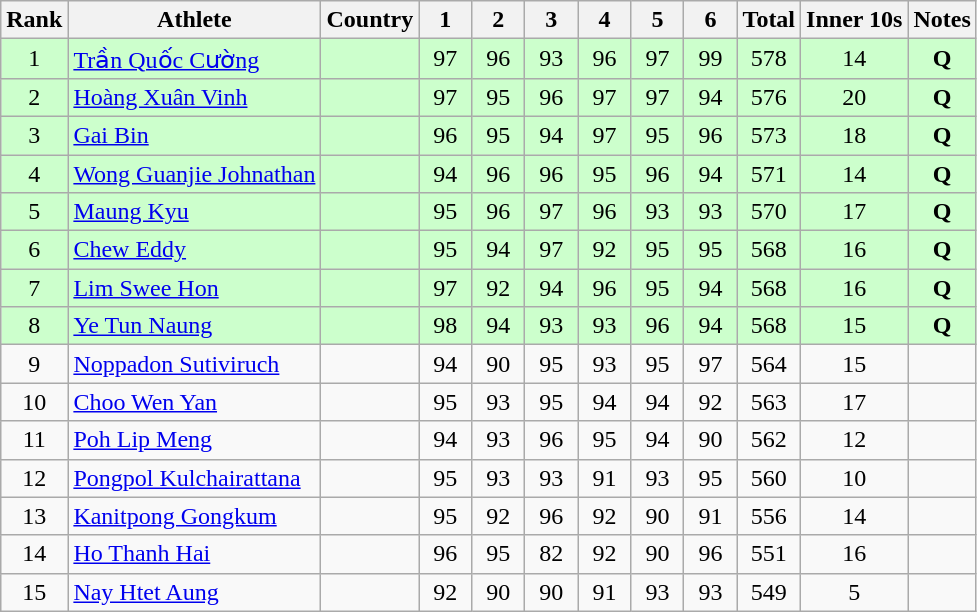<table class="wikitable sortable" style="text-align:center">
<tr>
<th>Rank</th>
<th>Athlete</th>
<th>Country</th>
<th class="sortable" style="width: 28px">1</th>
<th class="sortable" style="width: 28px">2</th>
<th class="sortable" style="width: 28px">3</th>
<th class="sortable" style="width: 28px">4</th>
<th class="sortable" style="width: 28px">5</th>
<th class="sortable" style="width: 28px">6</th>
<th>Total</th>
<th class="sortable">Inner 10s</th>
<th class="unsortable">Notes</th>
</tr>
<tr bgcolor=#ccffcc>
<td>1</td>
<td align="left"><a href='#'>Trần Quốc Cường</a></td>
<td align="left"></td>
<td>97</td>
<td>96</td>
<td>93</td>
<td>96</td>
<td>97</td>
<td>99</td>
<td>578</td>
<td>14</td>
<td><strong>Q</strong></td>
</tr>
<tr bgcolor=#ccffcc>
<td>2</td>
<td align="left"><a href='#'>Hoàng Xuân Vinh</a></td>
<td align="left"></td>
<td>97</td>
<td>95</td>
<td>96</td>
<td>97</td>
<td>97</td>
<td>94</td>
<td>576</td>
<td>20</td>
<td><strong>Q</strong></td>
</tr>
<tr bgcolor=#ccffcc>
<td>3</td>
<td align="left"><a href='#'>Gai Bin</a></td>
<td align="left"></td>
<td>96</td>
<td>95</td>
<td>94</td>
<td>97</td>
<td>95</td>
<td>96</td>
<td>573</td>
<td>18</td>
<td><strong>Q</strong></td>
</tr>
<tr bgcolor=#ccffcc>
<td>4</td>
<td align="left"><a href='#'>Wong Guanjie Johnathan</a></td>
<td align="left"></td>
<td>94</td>
<td>96</td>
<td>96</td>
<td>95</td>
<td>96</td>
<td>94</td>
<td>571</td>
<td>14</td>
<td><strong>Q</strong></td>
</tr>
<tr bgcolor=#ccffcc>
<td>5</td>
<td align="left"><a href='#'>Maung Kyu</a></td>
<td align="left"></td>
<td>95</td>
<td>96</td>
<td>97</td>
<td>96</td>
<td>93</td>
<td>93</td>
<td>570</td>
<td>17</td>
<td><strong>Q</strong></td>
</tr>
<tr bgcolor=#ccffcc>
<td>6</td>
<td align="left"><a href='#'>Chew Eddy</a></td>
<td align="left"></td>
<td>95</td>
<td>94</td>
<td>97</td>
<td>92</td>
<td>95</td>
<td>95</td>
<td>568</td>
<td>16</td>
<td><strong>Q</strong></td>
</tr>
<tr bgcolor=#ccffcc>
<td>7</td>
<td align="left"><a href='#'>Lim Swee Hon</a></td>
<td align="left"></td>
<td>97</td>
<td>92</td>
<td>94</td>
<td>96</td>
<td>95</td>
<td>94</td>
<td>568</td>
<td>16</td>
<td><strong>Q</strong></td>
</tr>
<tr bgcolor=#ccffcc>
<td>8</td>
<td align="left"><a href='#'>Ye Tun Naung</a></td>
<td align="left"></td>
<td>98</td>
<td>94</td>
<td>93</td>
<td>93</td>
<td>96</td>
<td>94</td>
<td>568</td>
<td>15</td>
<td><strong>Q</strong></td>
</tr>
<tr>
<td>9</td>
<td align="left"><a href='#'>Noppadon Sutiviruch</a></td>
<td align="left"></td>
<td>94</td>
<td>90</td>
<td>95</td>
<td>93</td>
<td>95</td>
<td>97</td>
<td>564</td>
<td>15</td>
<td></td>
</tr>
<tr>
<td>10</td>
<td align="left"><a href='#'>Choo Wen Yan</a></td>
<td align="left"></td>
<td>95</td>
<td>93</td>
<td>95</td>
<td>94</td>
<td>94</td>
<td>92</td>
<td>563</td>
<td>17</td>
<td></td>
</tr>
<tr>
<td>11</td>
<td align="left"><a href='#'>Poh Lip Meng</a></td>
<td align="left"></td>
<td>94</td>
<td>93</td>
<td>96</td>
<td>95</td>
<td>94</td>
<td>90</td>
<td>562</td>
<td>12</td>
<td></td>
</tr>
<tr>
<td>12</td>
<td align="left"><a href='#'>Pongpol Kulchairattana</a></td>
<td align="left"></td>
<td>95</td>
<td>93</td>
<td>93</td>
<td>91</td>
<td>93</td>
<td>95</td>
<td>560</td>
<td>10</td>
<td></td>
</tr>
<tr>
<td>13</td>
<td align="left"><a href='#'>Kanitpong Gongkum</a></td>
<td align="left"></td>
<td>95</td>
<td>92</td>
<td>96</td>
<td>92</td>
<td>90</td>
<td>91</td>
<td>556</td>
<td>14</td>
<td></td>
</tr>
<tr>
<td>14</td>
<td align="left"><a href='#'>Ho Thanh Hai</a></td>
<td align="left"></td>
<td>96</td>
<td>95</td>
<td>82</td>
<td>92</td>
<td>90</td>
<td>96</td>
<td>551</td>
<td>16</td>
<td></td>
</tr>
<tr>
<td>15</td>
<td align="left"><a href='#'>Nay Htet Aung</a></td>
<td align="left"></td>
<td>92</td>
<td>90</td>
<td>90</td>
<td>91</td>
<td>93</td>
<td>93</td>
<td>549</td>
<td>5</td>
<td></td>
</tr>
</table>
